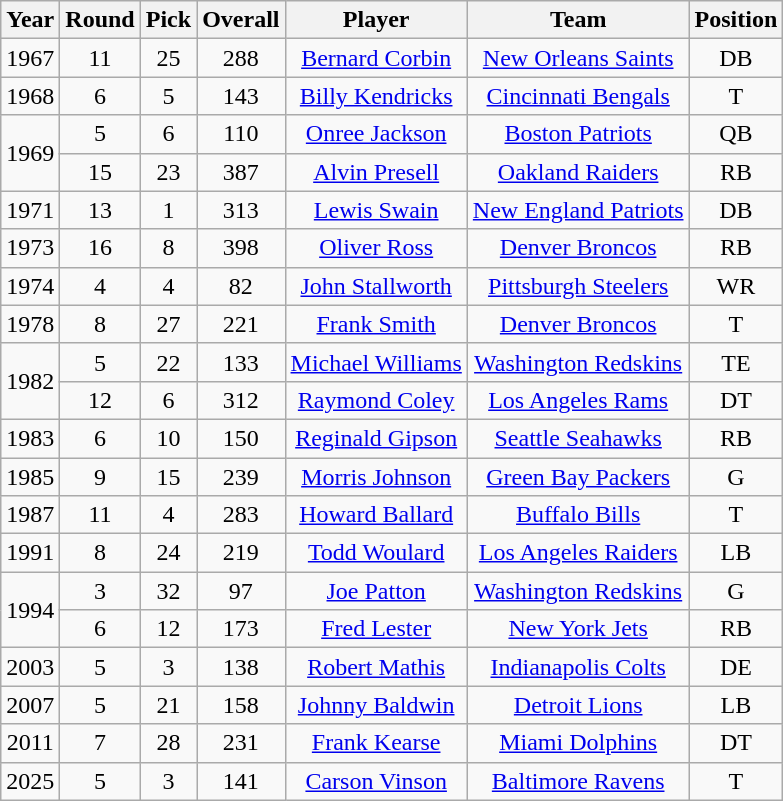<table class="wikitable sortable" style="text-align: center;">
<tr>
<th>Year</th>
<th>Round</th>
<th>Pick</th>
<th>Overall</th>
<th>Player</th>
<th>Team</th>
<th>Position</th>
</tr>
<tr>
<td>1967</td>
<td>11</td>
<td>25</td>
<td>288</td>
<td><a href='#'>Bernard Corbin</a></td>
<td><a href='#'>New Orleans Saints</a></td>
<td>DB</td>
</tr>
<tr>
<td>1968</td>
<td>6</td>
<td>5</td>
<td>143</td>
<td><a href='#'>Billy Kendricks</a></td>
<td><a href='#'>Cincinnati Bengals</a></td>
<td>T</td>
</tr>
<tr>
<td rowspan="2">1969</td>
<td>5</td>
<td>6</td>
<td>110</td>
<td><a href='#'>Onree Jackson</a></td>
<td><a href='#'>Boston Patriots</a></td>
<td>QB</td>
</tr>
<tr>
<td>15</td>
<td>23</td>
<td>387</td>
<td><a href='#'>Alvin Presell</a></td>
<td><a href='#'>Oakland Raiders</a></td>
<td>RB</td>
</tr>
<tr>
<td>1971</td>
<td>13</td>
<td>1</td>
<td>313</td>
<td><a href='#'>Lewis Swain</a></td>
<td><a href='#'>New England Patriots</a></td>
<td>DB</td>
</tr>
<tr>
<td>1973</td>
<td>16</td>
<td>8</td>
<td>398</td>
<td><a href='#'>Oliver Ross</a></td>
<td><a href='#'>Denver Broncos</a></td>
<td>RB</td>
</tr>
<tr>
<td>1974</td>
<td>4</td>
<td>4</td>
<td>82</td>
<td><a href='#'>John Stallworth</a></td>
<td><a href='#'>Pittsburgh Steelers</a></td>
<td>WR</td>
</tr>
<tr>
<td>1978</td>
<td>8</td>
<td>27</td>
<td>221</td>
<td><a href='#'>Frank Smith</a></td>
<td><a href='#'>Denver Broncos</a></td>
<td>T</td>
</tr>
<tr>
<td rowspan="2">1982</td>
<td>5</td>
<td>22</td>
<td>133</td>
<td><a href='#'>Michael Williams</a></td>
<td><a href='#'>Washington Redskins</a></td>
<td>TE</td>
</tr>
<tr>
<td>12</td>
<td>6</td>
<td>312</td>
<td><a href='#'>Raymond Coley</a></td>
<td><a href='#'>Los Angeles Rams</a></td>
<td>DT</td>
</tr>
<tr>
<td>1983</td>
<td>6</td>
<td>10</td>
<td>150</td>
<td><a href='#'>Reginald Gipson</a></td>
<td><a href='#'>Seattle Seahawks</a></td>
<td>RB</td>
</tr>
<tr>
<td>1985</td>
<td>9</td>
<td>15</td>
<td>239</td>
<td><a href='#'>Morris Johnson</a></td>
<td><a href='#'>Green Bay Packers</a></td>
<td>G</td>
</tr>
<tr>
<td>1987</td>
<td>11</td>
<td>4</td>
<td>283</td>
<td><a href='#'>Howard Ballard</a></td>
<td><a href='#'>Buffalo Bills</a></td>
<td>T</td>
</tr>
<tr>
<td>1991</td>
<td>8</td>
<td>24</td>
<td>219</td>
<td><a href='#'>Todd Woulard</a></td>
<td><a href='#'>Los Angeles Raiders</a></td>
<td>LB</td>
</tr>
<tr>
<td rowspan="2">1994</td>
<td>3</td>
<td>32</td>
<td>97</td>
<td><a href='#'>Joe Patton</a></td>
<td><a href='#'>Washington Redskins</a></td>
<td>G</td>
</tr>
<tr>
<td>6</td>
<td>12</td>
<td>173</td>
<td><a href='#'>Fred Lester</a></td>
<td><a href='#'>New York Jets</a></td>
<td>RB</td>
</tr>
<tr>
<td>2003</td>
<td>5</td>
<td>3</td>
<td>138</td>
<td><a href='#'>Robert Mathis</a></td>
<td><a href='#'>Indianapolis Colts</a></td>
<td>DE</td>
</tr>
<tr>
<td>2007</td>
<td>5</td>
<td>21</td>
<td>158</td>
<td><a href='#'>Johnny Baldwin</a></td>
<td><a href='#'>Detroit Lions</a></td>
<td>LB</td>
</tr>
<tr>
<td>2011</td>
<td>7</td>
<td>28</td>
<td>231</td>
<td><a href='#'>Frank Kearse</a></td>
<td><a href='#'>Miami Dolphins</a></td>
<td>DT</td>
</tr>
<tr>
<td>2025</td>
<td>5</td>
<td>3</td>
<td>141</td>
<td><a href='#'>Carson Vinson</a></td>
<td><a href='#'>Baltimore Ravens</a></td>
<td>T</td>
</tr>
</table>
